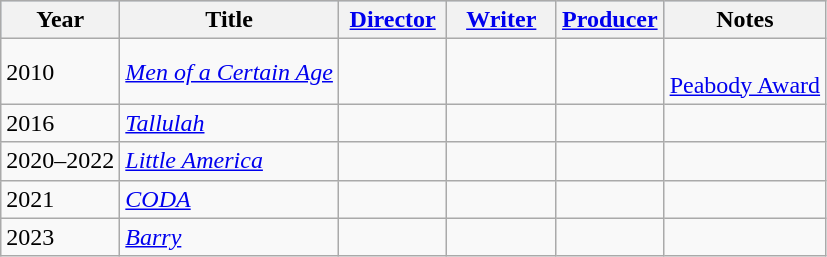<table class="wikitable">
<tr style="background:#B0C4DE;">
<th>Year</th>
<th>Title</th>
<th width="65"><a href='#'>Director</a></th>
<th width="65"><a href='#'>Writer</a></th>
<th width="65"><a href='#'>Producer</a></th>
<th>Notes</th>
</tr>
<tr>
<td>2010</td>
<td><em><a href='#'>Men of a Certain Age</a></em></td>
<td></td>
<td></td>
<td></td>
<td {{Plainlist><br><a href='#'>Peabody Award</a></td>
</tr>
<tr>
<td>2016</td>
<td><em><a href='#'>Tallulah</a></em></td>
<td></td>
<td></td>
<td></td>
<td></td>
</tr>
<tr>
<td>2020–2022</td>
<td><em><a href='#'>Little America</a></em></td>
<td></td>
<td></td>
<td></td>
<td></td>
</tr>
<tr>
<td>2021</td>
<td><em><a href='#'>CODA</a></em></td>
<td></td>
<td></td>
<td></td>
<td></td>
</tr>
<tr>
<td>2023</td>
<td><em><a href='#'>Barry</a></em></td>
<td></td>
<td></td>
<td></td>
<td></td>
</tr>
</table>
